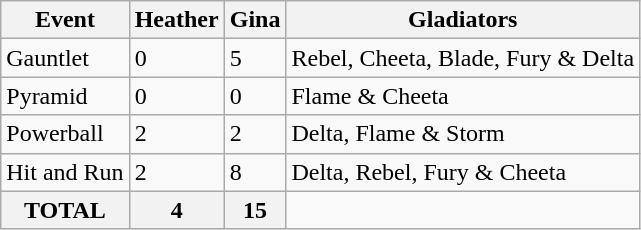<table class="wikitable">
<tr>
<th>Event</th>
<th>Heather</th>
<th>Gina</th>
<th>Gladiators</th>
</tr>
<tr>
<td>Gauntlet</td>
<td>0</td>
<td>5</td>
<td>Rebel, Cheeta, Blade, Fury & Delta</td>
</tr>
<tr>
<td>Pyramid</td>
<td>0</td>
<td>0</td>
<td>Flame & Cheeta</td>
</tr>
<tr>
<td>Powerball</td>
<td>2</td>
<td>2</td>
<td>Delta, Flame & Storm</td>
</tr>
<tr>
<td>Hit and Run</td>
<td>2</td>
<td>8</td>
<td>Delta, Rebel, Fury & Cheeta</td>
</tr>
<tr>
<th>TOTAL</th>
<th>4</th>
<th>15</th>
</tr>
</table>
